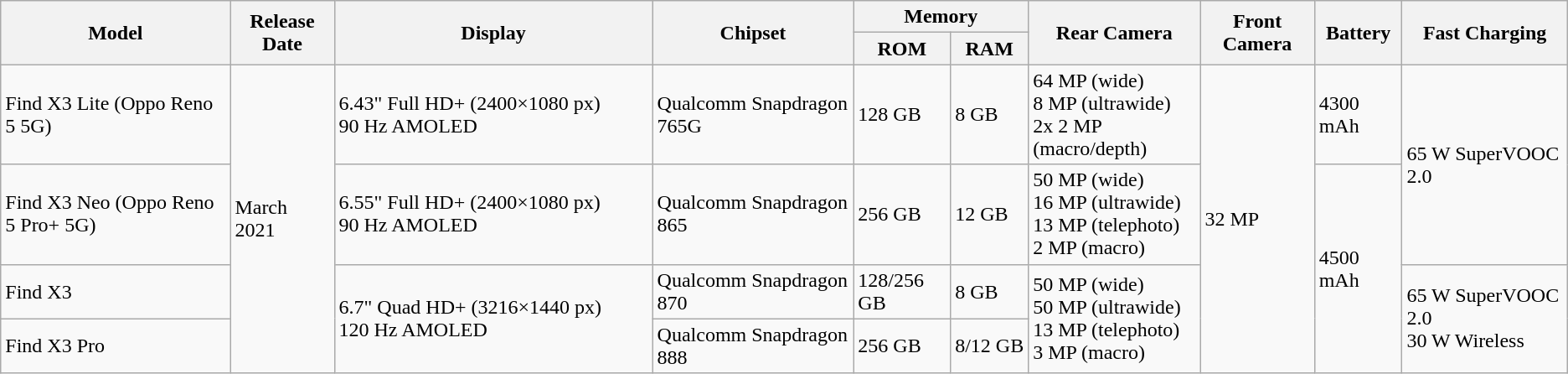<table class="wikitable sortable">
<tr>
<th rowspan="2">Model</th>
<th rowspan="2">Release Date</th>
<th rowspan="2">Display</th>
<th rowspan="2">Chipset</th>
<th colspan="2">Memory</th>
<th rowspan="2">Rear Camera</th>
<th rowspan="2">Front Camera</th>
<th rowspan="2">Battery</th>
<th rowspan="2">Fast Charging</th>
</tr>
<tr>
<th>ROM</th>
<th>RAM</th>
</tr>
<tr>
<td>Find X3 Lite (Oppo Reno 5 5G)</td>
<td rowspan="4">March 2021</td>
<td>6.43" Full HD+ (2400×1080 px) 90 Hz AMOLED</td>
<td>Qualcomm Snapdragon 765G</td>
<td>128 GB</td>
<td>8 GB</td>
<td>64 MP (wide)<br>8 MP (ultrawide)<br>2x 2 MP (macro/depth)</td>
<td rowspan="4">32 MP</td>
<td>4300 mAh</td>
<td rowspan="2">65 W SuperVOOC 2.0</td>
</tr>
<tr>
<td>Find X3 Neo (Oppo Reno 5 Pro+ 5G)</td>
<td>6.55" Full HD+ (2400×1080 px) 90 Hz AMOLED</td>
<td>Qualcomm Snapdragon 865</td>
<td>256 GB</td>
<td>12 GB</td>
<td>50 MP (wide)<br>16 MP (ultrawide)<br>13 MP (telephoto)<br>2 MP (macro)</td>
<td rowspan="3">4500 mAh</td>
</tr>
<tr>
<td>Find X3</td>
<td rowspan="2">6.7" Quad HD+ (3216×1440 px) 120 Hz AMOLED</td>
<td>Qualcomm Snapdragon 870</td>
<td>128/256 GB</td>
<td>8 GB</td>
<td rowspan="2">50 MP (wide)<br>50 MP (ultrawide)<br>13 MP (telephoto)<br>3 MP (macro)</td>
<td rowspan="2">65 W SuperVOOC 2.0<br>30 W Wireless</td>
</tr>
<tr>
<td>Find X3 Pro</td>
<td>Qualcomm Snapdragon 888</td>
<td>256 GB</td>
<td>8/12 GB</td>
</tr>
</table>
